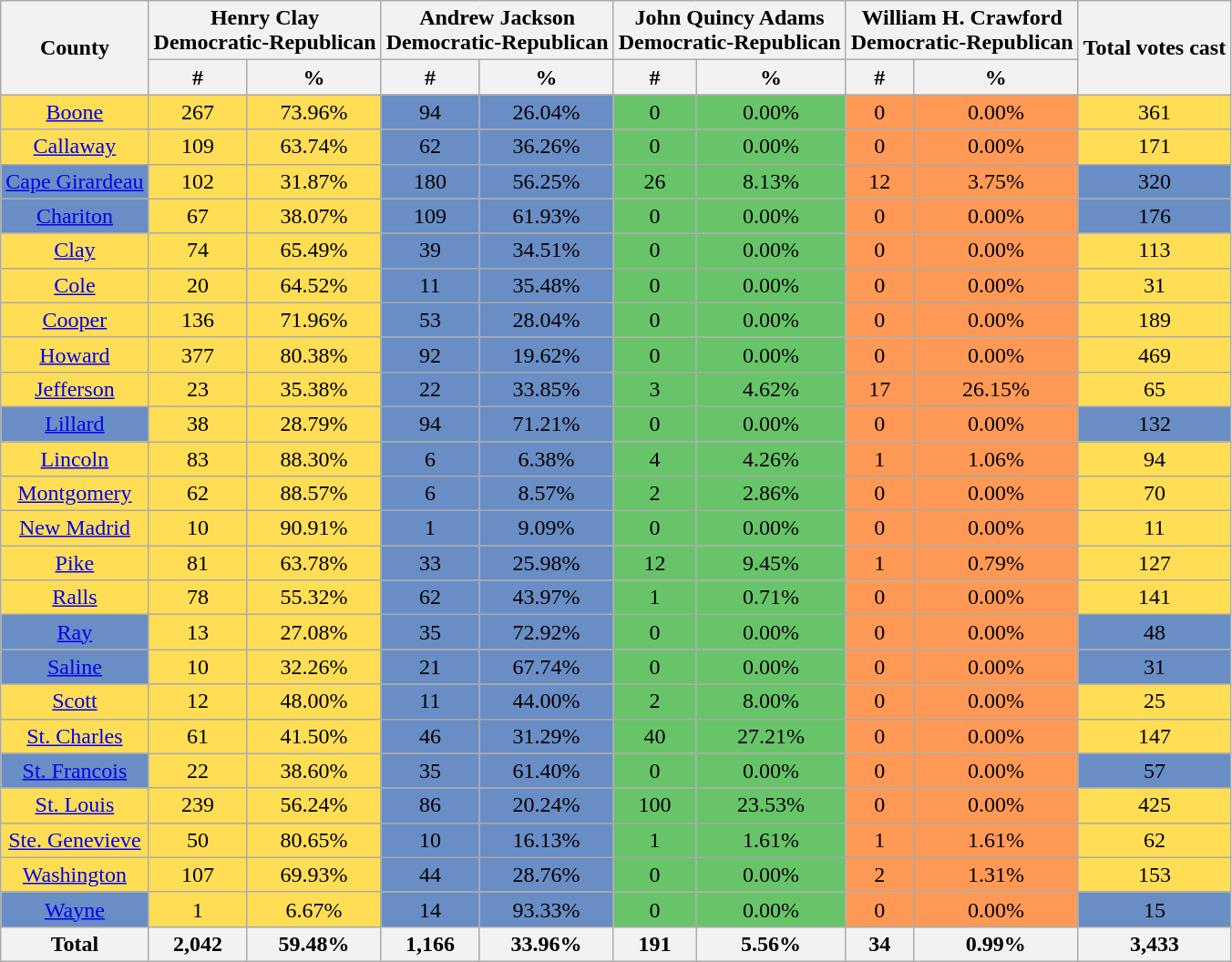<table class="wikitable sortable">
<tr>
<th rowspan="2">County</th>
<th colspan="2">Henry Clay<br>Democratic-Republican</th>
<th colspan="2">Andrew Jackson<br>Democratic-Republican</th>
<th colspan="2">John Quincy Adams<br>Democratic-Republican</th>
<th colspan="2">William H. Crawford<br>Democratic-Republican</th>
<th rowspan="2">Total votes cast</th>
</tr>
<tr style="text-align:center;">
<th>#</th>
<th>%</th>
<th>#</th>
<th>%</th>
<th>#</th>
<th>%</th>
<th>#</th>
<th>%</th>
</tr>
<tr style="text-align:center;">
<td style="color:black; background:#FFDD55;"><a href='#'>Boone</a></td>
<td style="color:black; background:#FFDD55;">267</td>
<td style="color:black; background:#FFDD55;">73.96%</td>
<td style="color:black; background:#698DC5;">94</td>
<td style="color:black; background:#698DC5;">26.04%</td>
<td style="color:black; background:#68C468;">0</td>
<td style="color:black; background:#68C468;">0.00%</td>
<td style="color:black; background:#FF9955;">0</td>
<td style="color:black; background:#FF9955;">0.00%</td>
<td style="color:black; background:#FFDD55;">361</td>
</tr>
<tr style="text-align:center;">
<td style="color:black; background:#FFDD55;"><a href='#'>Callaway</a></td>
<td style="color:black; background:#FFDD55;">109</td>
<td style="color:black; background:#FFDD55;">63.74%</td>
<td style="color:black; background:#698DC5;">62</td>
<td style="color:black; background:#698DC5;">36.26%</td>
<td style="color:black; background:#68C468;">0</td>
<td style="color:black; background:#68C468;">0.00%</td>
<td style="color:black; background:#FF9955;">0</td>
<td style="color:black; background:#FF9955;">0.00%</td>
<td style="color:black; background:#FFDD55;">171</td>
</tr>
<tr style="text-align:center;">
<td style="color:black; background:#698DC5;"><a href='#'>Cape Girardeau</a></td>
<td style="color:black; background:#FFDD55;">102</td>
<td style="color:black; background:#FFDD55;">31.87%</td>
<td style="color:black; background:#698DC5;">180</td>
<td style="color:black; background:#698DC5;">56.25%</td>
<td style="color:black; background:#68C468;">26</td>
<td style="color:black; background:#68C468;">8.13%</td>
<td style="color:black; background:#FF9955;">12</td>
<td style="color:black; background:#FF9955;">3.75%</td>
<td style="color:black; background:#698DC5;">320</td>
</tr>
<tr style="text-align:center;">
<td style="color:black; background:#698DC5;"><a href='#'>Chariton</a></td>
<td style="color:black; background:#FFDD55;">67</td>
<td style="color:black; background:#FFDD55;">38.07%</td>
<td style="color:black; background:#698DC5;">109</td>
<td style="color:black; background:#698DC5;">61.93%</td>
<td style="color:black; background:#68C468;">0</td>
<td style="color:black; background:#68C468;">0.00%</td>
<td style="color:black; background:#FF9955;">0</td>
<td style="color:black; background:#FF9955;">0.00%</td>
<td style="color:black; background:#698DC5;">176</td>
</tr>
<tr style="text-align:center;">
<td style="color:black; background:#FFDD55;"><a href='#'>Clay</a></td>
<td style="color:black; background:#FFDD55;">74</td>
<td style="color:black; background:#FFDD55;">65.49%</td>
<td style="color:black; background:#698DC5;">39</td>
<td style="color:black; background:#698DC5;">34.51%</td>
<td style="color:black; background:#68C468;">0</td>
<td style="color:black; background:#68C468;">0.00%</td>
<td style="color:black; background:#FF9955;">0</td>
<td style="color:black; background:#FF9955;">0.00%</td>
<td style="color:black; background:#FFDD55;">113</td>
</tr>
<tr style="text-align:center;">
<td style="color:black; background:#FFDD55;"><a href='#'>Cole</a></td>
<td style="color:black; background:#FFDD55;">20</td>
<td style="color:black; background:#FFDD55;">64.52%</td>
<td style="color:black; background:#698DC5;">11</td>
<td style="color:black; background:#698DC5;">35.48%</td>
<td style="color:black; background:#68C468;">0</td>
<td style="color:black; background:#68C468;">0.00%</td>
<td style="color:black; background:#FF9955;">0</td>
<td style="color:black; background:#FF9955;">0.00%</td>
<td style="color:black; background:#FFDD55;">31</td>
</tr>
<tr style="text-align:center;">
<td style="color:black; background:#FFDD55;"><a href='#'>Cooper</a></td>
<td style="color:black; background:#FFDD55;">136</td>
<td style="color:black; background:#FFDD55;">71.96%</td>
<td style="color:black; background:#698DC5;">53</td>
<td style="color:black; background:#698DC5;">28.04%</td>
<td style="color:black; background:#68C468;">0</td>
<td style="color:black; background:#68C468;">0.00%</td>
<td style="color:black; background:#FF9955;">0</td>
<td style="color:black; background:#FF9955;">0.00%</td>
<td style="color:black; background:#FFDD55;">189</td>
</tr>
<tr style="text-align:center;">
<td style="color:black; background:#FFDD55;"><a href='#'>Howard</a></td>
<td style="color:black; background:#FFDD55;">377</td>
<td style="color:black; background:#FFDD55;">80.38%</td>
<td style="color:black; background:#698DC5;">92</td>
<td style="color:black; background:#698DC5;">19.62%</td>
<td style="color:black; background:#68C468;">0</td>
<td style="color:black; background:#68C468;">0.00%</td>
<td style="color:black; background:#FF9955;">0</td>
<td style="color:black; background:#FF9955;">0.00%</td>
<td style="color:black; background:#FFDD55;">469</td>
</tr>
<tr style="text-align:center;">
<td style="color:black; background:#FFDD55;"><a href='#'>Jefferson</a></td>
<td style="color:black; background:#FFDD55;">23</td>
<td style="color:black; background:#FFDD55;">35.38%</td>
<td style="color:black; background:#698DC5;">22</td>
<td style="color:black; background:#698DC5;">33.85%</td>
<td style="color:black; background:#68C468;">3</td>
<td style="color:black; background:#68C468;">4.62%</td>
<td style="color:black; background:#FF9955;">17</td>
<td style="color:black; background:#FF9955;">26.15%</td>
<td style="color:black; background:#FFDD55;">65</td>
</tr>
<tr style="text-align:center;">
<td style="color:black; background:#698DC5;"><a href='#'>Lillard</a></td>
<td style="color:black; background:#FFDD55;">38</td>
<td style="color:black; background:#FFDD55;">28.79%</td>
<td style="color:black; background:#698DC5;">94</td>
<td style="color:black; background:#698DC5;">71.21%</td>
<td style="color:black; background:#68C468;">0</td>
<td style="color:black; background:#68C468;">0.00%</td>
<td style="color:black; background:#FF9955;">0</td>
<td style="color:black; background:#FF9955;">0.00%</td>
<td style="color:black; background:#698DC5;">132</td>
</tr>
<tr style="text-align:center;">
<td style="color:black; background:#FFDD55;"><a href='#'>Lincoln</a></td>
<td style="color:black; background:#FFDD55;">83</td>
<td style="color:black; background:#FFDD55;">88.30%</td>
<td style="color:black; background:#698DC5;">6</td>
<td style="color:black; background:#698DC5;">6.38%</td>
<td style="color:black; background:#68C468;">4</td>
<td style="color:black; background:#68C468;">4.26%</td>
<td style="color:black; background:#FF9955;">1</td>
<td style="color:black; background:#FF9955;">1.06%</td>
<td style="color:black; background:#FFDD55;">94</td>
</tr>
<tr style="text-align:center;">
<td style="color:black; background:#FFDD55;"><a href='#'>Montgomery</a></td>
<td style="color:black; background:#FFDD55;">62</td>
<td style="color:black; background:#FFDD55;">88.57%</td>
<td style="color:black; background:#698DC5;">6</td>
<td style="color:black; background:#698DC5;">8.57%</td>
<td style="color:black; background:#68C468;">2</td>
<td style="color:black; background:#68C468;">2.86%</td>
<td style="color:black; background:#FF9955;">0</td>
<td style="color:black; background:#FF9955;">0.00%</td>
<td style="color:black; background:#FFDD55;">70</td>
</tr>
<tr style="text-align:center;">
<td style="color:black; background:#FFDD55;"><a href='#'>New Madrid</a></td>
<td style="color:black; background:#FFDD55;">10</td>
<td style="color:black; background:#FFDD55;">90.91%</td>
<td style="color:black; background:#698DC5;">1</td>
<td style="color:black; background:#698DC5;">9.09%</td>
<td style="color:black; background:#68C468;">0</td>
<td style="color:black; background:#68C468;">0.00%</td>
<td style="color:black; background:#FF9955;">0</td>
<td style="color:black; background:#FF9955;">0.00%</td>
<td style="color:black; background:#FFDD55;">11</td>
</tr>
<tr style="text-align:center;">
<td style="color:black; background:#FFDD55;"><a href='#'>Pike</a></td>
<td style="color:black; background:#FFDD55;">81</td>
<td style="color:black; background:#FFDD55;">63.78%</td>
<td style="color:black; background:#698DC5;">33</td>
<td style="color:black; background:#698DC5;">25.98%</td>
<td style="color:black; background:#68C468;">12</td>
<td style="color:black; background:#68C468;">9.45%</td>
<td style="color:black; background:#FF9955;">1</td>
<td style="color:black; background:#FF9955;">0.79%</td>
<td style="color:black; background:#FFDD55;">127</td>
</tr>
<tr style="text-align:center;">
<td style="color:black; background:#FFDD55;"><a href='#'>Ralls</a></td>
<td style="color:black; background:#FFDD55;">78</td>
<td style="color:black; background:#FFDD55;">55.32%</td>
<td style="color:black; background:#698DC5;">62</td>
<td style="color:black; background:#698DC5;">43.97%</td>
<td style="color:black; background:#68C468;">1</td>
<td style="color:black; background:#68C468;">0.71%</td>
<td style="color:black; background:#FF9955;">0</td>
<td style="color:black; background:#FF9955;">0.00%</td>
<td style="color:black; background:#FFDD55;">141</td>
</tr>
<tr style="text-align:center;">
<td style="color:black; background:#698DC5;"><a href='#'>Ray</a></td>
<td style="color:black; background:#FFDD55;">13</td>
<td style="color:black; background:#FFDD55;">27.08%</td>
<td style="color:black; background:#698DC5;">35</td>
<td style="color:black; background:#698DC5;">72.92%</td>
<td style="color:black; background:#68C468;">0</td>
<td style="color:black; background:#68C468;">0.00%</td>
<td style="color:black; background:#FF9955;">0</td>
<td style="color:black; background:#FF9955;">0.00%</td>
<td style="color:black; background:#698DC5;">48</td>
</tr>
<tr style="text-align:center;">
<td style="color:black; background:#698DC5;"><a href='#'>Saline</a></td>
<td style="color:black; background:#FFDD55;">10</td>
<td style="color:black; background:#FFDD55;">32.26%</td>
<td style="color:black; background:#698DC5;">21</td>
<td style="color:black; background:#698DC5;">67.74%</td>
<td style="color:black; background:#68C468;">0</td>
<td style="color:black; background:#68C468;">0.00%</td>
<td style="color:black; background:#FF9955;">0</td>
<td style="color:black; background:#FF9955;">0.00%</td>
<td style="color:black; background:#698DC5;">31</td>
</tr>
<tr style="text-align:center;">
<td style="color:black; background:#FFDD55;"><a href='#'>Scott</a></td>
<td style="color:black; background:#FFDD55;">12</td>
<td style="color:black; background:#FFDD55;">48.00%</td>
<td style="color:black; background:#698DC5;">11</td>
<td style="color:black; background:#698DC5;">44.00%</td>
<td style="color:black; background:#68C468;">2</td>
<td style="color:black; background:#68C468;">8.00%</td>
<td style="color:black; background:#FF9955;">0</td>
<td style="color:black; background:#FF9955;">0.00%</td>
<td style="color:black; background:#FFDD55;">25</td>
</tr>
<tr style="text-align:center;">
<td style="color:black; background:#FFDD55;"><a href='#'>St. Charles</a></td>
<td style="color:black; background:#FFDD55;">61</td>
<td style="color:black; background:#FFDD55;">41.50%</td>
<td style="color:black; background:#698DC5;">46</td>
<td style="color:black; background:#698DC5;">31.29%</td>
<td style="color:black; background:#68C468;">40</td>
<td style="color:black; background:#68C468;">27.21%</td>
<td style="color:black; background:#FF9955;">0</td>
<td style="color:black; background:#FF9955;">0.00%</td>
<td style="color:black; background:#FFDD55;">147</td>
</tr>
<tr style="text-align:center;">
<td style="color:black; background:#698DC5;"><a href='#'>St. Francois</a></td>
<td style="color:black; background:#FFDD55;">22</td>
<td style="color:black; background:#FFDD55;">38.60%</td>
<td style="color:black; background:#698DC5;">35</td>
<td style="color:black; background:#698DC5;">61.40%</td>
<td style="color:black; background:#68C468;">0</td>
<td style="color:black; background:#68C468;">0.00%</td>
<td style="color:black; background:#FF9955;">0</td>
<td style="color:black; background:#FF9955;">0.00%</td>
<td style="color:black; background:#698DC5;">57</td>
</tr>
<tr style="text-align:center;">
<td style="color:black; background:#FFDD55;"><a href='#'>St. Louis</a></td>
<td style="color:black; background:#FFDD55;">239</td>
<td style="color:black; background:#FFDD55;">56.24%</td>
<td style="color:black; background:#698DC5;">86</td>
<td style="color:black; background:#698DC5;">20.24%</td>
<td style="color:black; background:#68C468;">100</td>
<td style="color:black; background:#68C468;">23.53%</td>
<td style="color:black; background:#FF9955;">0</td>
<td style="color:black; background:#FF9955;">0.00%</td>
<td style="color:black; background:#FFDD55;">425</td>
</tr>
<tr style="text-align:center;">
<td style="color:black; background:#FFDD55;"><a href='#'>Ste. Genevieve</a></td>
<td style="color:black; background:#FFDD55;">50</td>
<td style="color:black; background:#FFDD55;">80.65%</td>
<td style="color:black; background:#698DC5;">10</td>
<td style="color:black; background:#698DC5;">16.13%</td>
<td style="color:black; background:#68C468;">1</td>
<td style="color:black; background:#68C468;">1.61%</td>
<td style="color:black; background:#FF9955;">1</td>
<td style="color:black; background:#FF9955;">1.61%</td>
<td style="color:black; background:#FFDD55;">62</td>
</tr>
<tr style="text-align:center;">
<td style="color:black; background:#FFDD55;"><a href='#'>Washington</a></td>
<td style="color:black; background:#FFDD55;">107</td>
<td style="color:black; background:#FFDD55;">69.93%</td>
<td style="color:black; background:#698DC5;">44</td>
<td style="color:black; background:#698DC5;">28.76%</td>
<td style="color:black; background:#68C468;">0</td>
<td style="color:black; background:#68C468;">0.00%</td>
<td style="color:black; background:#FF9955;">2</td>
<td style="color:black; background:#FF9955;">1.31%</td>
<td style="color:black; background:#FFDD55;">153</td>
</tr>
<tr style="text-align:center;">
<td style="color:black; background:#698DC5;"><a href='#'>Wayne</a></td>
<td style="color:black; background:#FFDD55;">1</td>
<td style="color:black; background:#FFDD55;">6.67%</td>
<td style="color:black; background:#698DC5;">14</td>
<td style="color:black; background:#698DC5;">93.33%</td>
<td style="color:black; background:#68C468;">0</td>
<td style="color:black; background:#68C468;">0.00%</td>
<td style="color:black; background:#FF9955;">0</td>
<td style="color:black; background:#FF9955;">0.00%</td>
<td style="color:black; background:#698DC5;">15</td>
</tr>
<tr style="text-align:center;">
<th>Total</th>
<th>2,042</th>
<th>59.48%</th>
<th>1,166</th>
<th>33.96%</th>
<th>191</th>
<th>5.56%</th>
<th>34</th>
<th>0.99%</th>
<th>3,433</th>
</tr>
</table>
